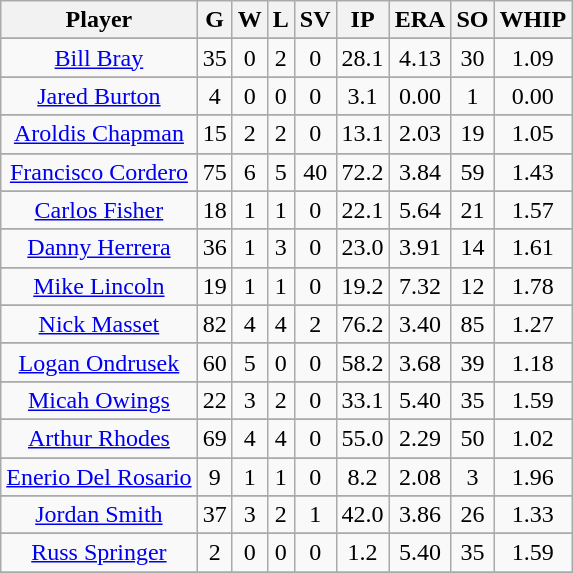<table class="wikitable sortable" style="text-align:center;">
<tr>
<th>Player</th>
<th>G</th>
<th>W</th>
<th>L</th>
<th>SV</th>
<th>IP</th>
<th>ERA</th>
<th>SO</th>
<th>WHIP</th>
</tr>
<tr>
</tr>
<tr>
<td><a href='#'>Bill Bray</a></td>
<td>35</td>
<td>0</td>
<td>2</td>
<td>0</td>
<td>28.1</td>
<td>4.13</td>
<td>30</td>
<td>1.09</td>
</tr>
<tr>
</tr>
<tr>
<td><a href='#'>Jared Burton</a></td>
<td>4</td>
<td>0</td>
<td>0</td>
<td>0</td>
<td>3.1</td>
<td>0.00</td>
<td>1</td>
<td>0.00</td>
</tr>
<tr>
</tr>
<tr>
<td><a href='#'>Aroldis Chapman</a></td>
<td>15</td>
<td>2</td>
<td>2</td>
<td>0</td>
<td>13.1</td>
<td>2.03</td>
<td>19</td>
<td>1.05</td>
</tr>
<tr>
</tr>
<tr>
<td><a href='#'>Francisco Cordero</a></td>
<td>75</td>
<td>6</td>
<td>5</td>
<td>40</td>
<td>72.2</td>
<td>3.84</td>
<td>59</td>
<td>1.43</td>
</tr>
<tr>
</tr>
<tr>
<td><a href='#'>Carlos Fisher</a></td>
<td>18</td>
<td>1</td>
<td>1</td>
<td>0</td>
<td>22.1</td>
<td>5.64</td>
<td>21</td>
<td>1.57</td>
</tr>
<tr>
</tr>
<tr>
<td><a href='#'>Danny Herrera</a></td>
<td>36</td>
<td>1</td>
<td>3</td>
<td>0</td>
<td>23.0</td>
<td>3.91</td>
<td>14</td>
<td>1.61</td>
</tr>
<tr>
</tr>
<tr>
<td><a href='#'>Mike Lincoln</a></td>
<td>19</td>
<td>1</td>
<td>1</td>
<td>0</td>
<td>19.2</td>
<td>7.32</td>
<td>12</td>
<td>1.78</td>
</tr>
<tr>
</tr>
<tr>
<td><a href='#'>Nick Masset</a></td>
<td>82</td>
<td>4</td>
<td>4</td>
<td>2</td>
<td>76.2</td>
<td>3.40</td>
<td>85</td>
<td>1.27</td>
</tr>
<tr>
</tr>
<tr>
<td><a href='#'>Logan Ondrusek</a></td>
<td>60</td>
<td>5</td>
<td>0</td>
<td>0</td>
<td>58.2</td>
<td>3.68</td>
<td>39</td>
<td>1.18</td>
</tr>
<tr>
</tr>
<tr>
<td><a href='#'>Micah Owings</a></td>
<td>22</td>
<td>3</td>
<td>2</td>
<td>0</td>
<td>33.1</td>
<td>5.40</td>
<td>35</td>
<td>1.59</td>
</tr>
<tr>
</tr>
<tr>
<td><a href='#'>Arthur Rhodes</a></td>
<td>69</td>
<td>4</td>
<td>4</td>
<td>0</td>
<td>55.0</td>
<td>2.29</td>
<td>50</td>
<td>1.02</td>
</tr>
<tr>
</tr>
<tr>
<td><a href='#'>Enerio Del Rosario</a></td>
<td>9</td>
<td>1</td>
<td>1</td>
<td>0</td>
<td>8.2</td>
<td>2.08</td>
<td>3</td>
<td>1.96</td>
</tr>
<tr>
</tr>
<tr>
<td><a href='#'>Jordan Smith</a></td>
<td>37</td>
<td>3</td>
<td>2</td>
<td>1</td>
<td>42.0</td>
<td>3.86</td>
<td>26</td>
<td>1.33</td>
</tr>
<tr>
</tr>
<tr>
<td><a href='#'>Russ Springer</a></td>
<td>2</td>
<td>0</td>
<td>0</td>
<td>0</td>
<td>1.2</td>
<td>5.40</td>
<td>35</td>
<td>1.59</td>
</tr>
<tr>
</tr>
</table>
